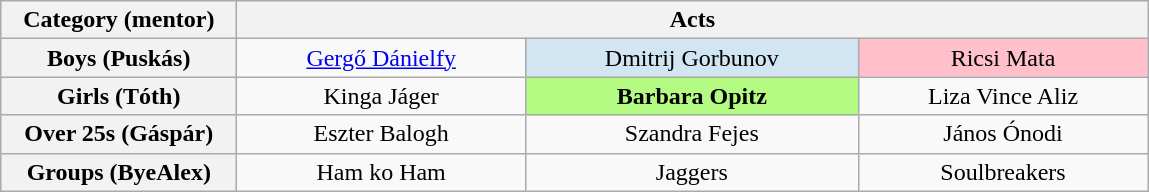<table class="wikitable" style="text-align:center">
<tr>
<th spope="col" style="width:150px;">Category (mentor)</th>
<th scope="col" colspan="3" style="width:600px;">Acts</th>
</tr>
<tr>
<th scope="col">Boys (Puskás)</th>
<td><a href='#'>Gergő Dánielfy</a></td>
<td bgcolor="#d1e5f3">Dmitrij Gorbunov</td>
<td bgcolor="pink">Ricsi Mata</td>
</tr>
<tr>
<th scope="col">Girls (Tóth)</th>
<td>Kinga Jáger</td>
<td bgcolor="#B4FB84"><strong>Barbara Opitz</strong></td>
<td>Liza Vince Aliz</td>
</tr>
<tr>
<th scope="col">Over 25s (Gáspár)</th>
<td>Eszter Balogh</td>
<td>Szandra Fejes</td>
<td>János Ónodi</td>
</tr>
<tr>
<th scope="col">Groups (ByeAlex)</th>
<td>Ham ko Ham</td>
<td>Jaggers</td>
<td>Soulbreakers</td>
</tr>
</table>
